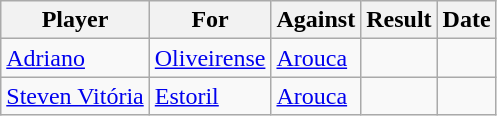<table class="wikitable sortable">
<tr>
<th>Player</th>
<th>For</th>
<th>Against</th>
<th style="text-align:center;">Result</th>
<th>Date</th>
</tr>
<tr>
<td> <a href='#'>Adriano</a></td>
<td><a href='#'>Oliveirense</a></td>
<td><a href='#'>Arouca</a></td>
<td style="text-align:center;"></td>
<td></td>
</tr>
<tr>
<td> <a href='#'>Steven Vitória</a></td>
<td><a href='#'>Estoril</a></td>
<td><a href='#'>Arouca</a></td>
<td style="text-align:center;"></td>
<td></td>
</tr>
</table>
